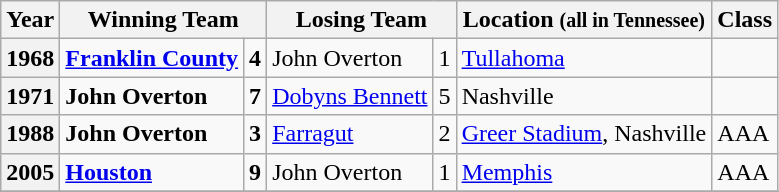<table class="wikitable">
<tr>
<th align=center bgcolor="#e5e5e5"><strong>Year</strong></th>
<th colspan=2 align=center bgcolor="#e5e5e5"><strong>Winning Team</strong></th>
<th colspan=2 align=center bgcolor="#e5e5e5"><strong>Losing Team</strong></th>
<th align=center bgcolor="#e5e5e5"><strong>Location</strong> <small>(all in Tennessee)</small></th>
<th align=center bgcolor="#e5e5e5"><strong>Class</strong></th>
</tr>
<tr>
<th>1968</th>
<td><strong><a href='#'>Franklin County</a></strong></td>
<td><strong>4</strong></td>
<td>John Overton</td>
<td>1</td>
<td><a href='#'>Tullahoma</a></td>
<td></td>
</tr>
<tr>
<th>1971</th>
<td><strong>John Overton</strong></td>
<td><strong>7</strong></td>
<td><a href='#'>Dobyns Bennett</a></td>
<td>5</td>
<td>Nashville</td>
<td></td>
</tr>
<tr>
<th>1988</th>
<td><strong>John Overton</strong></td>
<td><strong>3</strong></td>
<td><a href='#'>Farragut</a></td>
<td>2</td>
<td><a href='#'>Greer Stadium</a>, Nashville</td>
<td>AAA</td>
</tr>
<tr>
<th>2005</th>
<td><strong><a href='#'>Houston</a></strong></td>
<td><strong>9</strong></td>
<td>John Overton</td>
<td>1</td>
<td><a href='#'>Memphis</a></td>
<td>AAA</td>
</tr>
<tr>
</tr>
</table>
